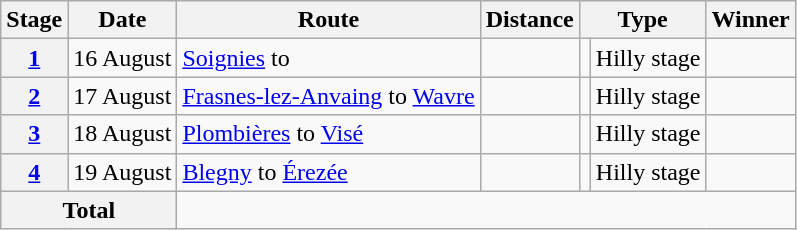<table class="wikitable">
<tr>
<th>Stage</th>
<th>Date</th>
<th>Route</th>
<th>Distance</th>
<th colspan="2">Type</th>
<th>Winner</th>
</tr>
<tr>
<th scope="row"><a href='#'>1</a></th>
<td align=right>16 August</td>
<td><a href='#'>Soignies</a> to </td>
<td style="text-align:center;"></td>
<td></td>
<td>Hilly stage</td>
<td></td>
</tr>
<tr>
<th scope="row"><a href='#'>2</a></th>
<td align=right>17 August</td>
<td><a href='#'>Frasnes-lez-Anvaing</a> to <a href='#'>Wavre</a></td>
<td style="text-align:center;"></td>
<td></td>
<td>Hilly stage</td>
<td></td>
</tr>
<tr>
<th scope="row"><a href='#'>3</a></th>
<td align=right>18 August</td>
<td><a href='#'>Plombières</a> to <a href='#'>Visé</a></td>
<td style="text-align:center;"></td>
<td></td>
<td>Hilly stage</td>
<td></td>
</tr>
<tr>
<th scope="row"><a href='#'>4</a></th>
<td align=right>19 August</td>
<td><a href='#'>Blegny</a> to <a href='#'>Érezée</a></td>
<td style="text-align:center;"></td>
<td></td>
<td>Hilly stage</td>
<td></td>
</tr>
<tr>
<th colspan="2">Total</th>
<td colspan="5" style="text-align:center;"></td>
</tr>
</table>
